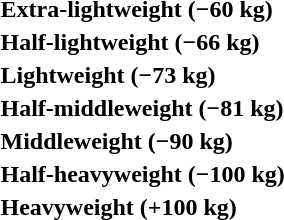<table>
<tr>
<th rowspan=2 style="text-align:left;">Extra-lightweight (−60 kg)</th>
<td rowspan=2></td>
<td rowspan=2></td>
<td></td>
</tr>
<tr>
<td></td>
</tr>
<tr>
<th rowspan=2 style="text-align:left;">Half-lightweight (−66 kg)</th>
<td rowspan=2></td>
<td rowspan=2></td>
<td></td>
</tr>
<tr>
<td></td>
</tr>
<tr>
<th rowspan=2 style="text-align:left;">Lightweight (−73 kg)</th>
<td rowspan=2></td>
<td rowspan=2></td>
<td></td>
</tr>
<tr>
<td></td>
</tr>
<tr>
<th rowspan=2 style="text-align:left;">Half-middleweight (−81 kg)</th>
<td rowspan=2></td>
<td rowspan=2></td>
<td></td>
</tr>
<tr>
<td></td>
</tr>
<tr>
<th rowspan=2 style="text-align:left;">Middleweight (−90 kg)</th>
<td rowspan=2></td>
<td rowspan=2></td>
<td></td>
</tr>
<tr>
<td></td>
</tr>
<tr>
<th rowspan=2 style="text-align:left;">Half-heavyweight (−100 kg)</th>
<td rowspan=2></td>
<td rowspan=2></td>
<td></td>
</tr>
<tr>
<td></td>
</tr>
<tr>
<th rowspan=2 style="text-align:left;">Heavyweight (+100 kg)</th>
<td rowspan=2></td>
<td rowspan=2></td>
<td></td>
</tr>
<tr>
<td></td>
</tr>
</table>
